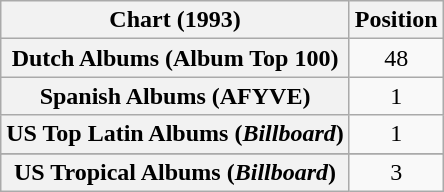<table class="wikitable plainrowheaders">
<tr>
<th scope="col">Chart (1993)</th>
<th scope="col">Position</th>
</tr>
<tr>
<th scope="row">Dutch Albums (Album Top 100)</th>
<td align="center">48</td>
</tr>
<tr>
<th scope="row">Spanish Albums (AFYVE)<br></th>
<td align="center">1</td>
</tr>
<tr>
<th scope="row">US Top Latin Albums (<em>Billboard</em>)</th>
<td align="center">1</td>
</tr>
<tr>
</tr>
<tr>
<th scope="row">US Tropical Albums (<em>Billboard</em>)</th>
<td align="center">3</td>
</tr>
</table>
